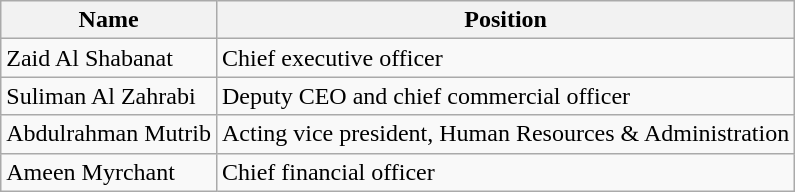<table class="wikitable">
<tr>
<th>Name</th>
<th>Position</th>
</tr>
<tr>
<td>Zaid Al Shabanat</td>
<td>Chief executive officer</td>
</tr>
<tr>
<td>Suliman Al Zahrabi</td>
<td>Deputy CEO and chief commercial officer</td>
</tr>
<tr>
<td>Abdulrahman Mutrib</td>
<td>Acting vice president, Human Resources & Administration</td>
</tr>
<tr>
<td>Ameen Myrchant</td>
<td>Chief financial officer</td>
</tr>
</table>
